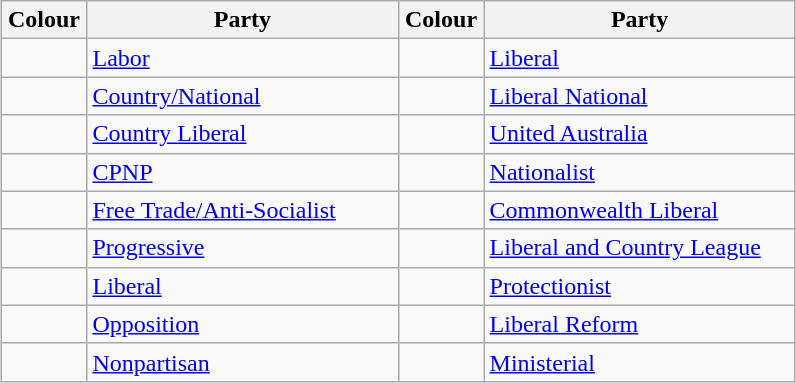<table class="wikitable" style="margin:0 auto; clear:both;" border=0>
<tr>
<th width=50>Colour</th>
<th width=200>Party</th>
<th width=50>Colour</th>
<th width=200>Party</th>
</tr>
<tr>
<td></td>
<td><a href='#'>Labor</a></td>
<td></td>
<td><a href='#'>Liberal</a></td>
</tr>
<tr>
<td></td>
<td><a href='#'>Country/National</a></td>
<td></td>
<td><a href='#'>Liberal National</a></td>
</tr>
<tr>
<td></td>
<td><a href='#'>Country Liberal</a></td>
<td></td>
<td><a href='#'>United Australia</a></td>
</tr>
<tr>
<td></td>
<td><a href='#'>CPNP</a></td>
<td></td>
<td><a href='#'>Nationalist</a></td>
</tr>
<tr>
<td></td>
<td><a href='#'>Free Trade/Anti-Socialist</a></td>
<td></td>
<td><a href='#'>Commonwealth Liberal</a></td>
</tr>
<tr>
<td></td>
<td><a href='#'>Progressive</a></td>
<td></td>
<td><a href='#'>Liberal and Country League</a></td>
</tr>
<tr>
<td></td>
<td><a href='#'>Liberal</a></td>
<td></td>
<td><a href='#'>Protectionist</a></td>
</tr>
<tr>
<td></td>
<td><a href='#'>Opposition</a></td>
<td></td>
<td><a href='#'>Liberal Reform</a></td>
</tr>
<tr>
<td></td>
<td><a href='#'>Nonpartisan</a></td>
<td></td>
<td><a href='#'>Ministerial</a></td>
</tr>
</table>
